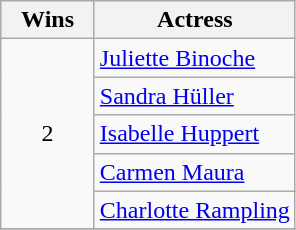<table class="wikitable sortable">
<tr>
<th scope="col" width="55">Wins</th>
<th scope="col">Actress</th>
</tr>
<tr>
<td rowspan="5" style="text-align:center">2</td>
<td><a href='#'>Juliette Binoche</a></td>
</tr>
<tr>
<td><a href='#'>Sandra Hüller</a></td>
</tr>
<tr>
<td><a href='#'>Isabelle Huppert</a></td>
</tr>
<tr>
<td><a href='#'>Carmen Maura</a></td>
</tr>
<tr>
<td><a href='#'>Charlotte Rampling</a></td>
</tr>
<tr>
</tr>
</table>
